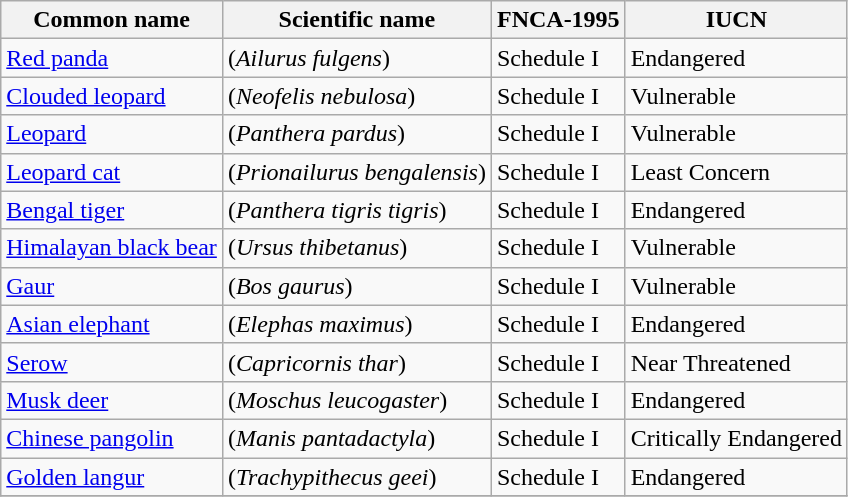<table class="wikitable">
<tr>
<th>Common name</th>
<th>Scientific name</th>
<th>FNCA-1995</th>
<th>IUCN</th>
</tr>
<tr>
<td><a href='#'>Red panda</a></td>
<td>(<em>Ailurus fulgens</em>)</td>
<td>Schedule I</td>
<td>Endangered</td>
</tr>
<tr>
<td><a href='#'>Clouded leopard</a></td>
<td>(<em>Neofelis nebulosa</em>)</td>
<td>Schedule I</td>
<td>Vulnerable</td>
</tr>
<tr>
<td><a href='#'>Leopard</a></td>
<td>(<em>Panthera pardus</em>)</td>
<td>Schedule I</td>
<td>Vulnerable</td>
</tr>
<tr>
<td><a href='#'>Leopard cat</a></td>
<td>(<em>Prionailurus bengalensis</em>)</td>
<td>Schedule I</td>
<td>Least Concern</td>
</tr>
<tr>
<td><a href='#'>Bengal tiger</a></td>
<td>(<em>Panthera tigris tigris</em>)</td>
<td>Schedule I</td>
<td>Endangered</td>
</tr>
<tr>
<td><a href='#'>Himalayan black bear</a></td>
<td>(<em>Ursus thibetanus</em>)</td>
<td>Schedule I</td>
<td>Vulnerable</td>
</tr>
<tr>
<td><a href='#'>Gaur</a></td>
<td>(<em>Bos gaurus</em>)</td>
<td>Schedule I</td>
<td>Vulnerable</td>
</tr>
<tr>
<td><a href='#'>Asian elephant</a></td>
<td>(<em>Elephas maximus</em>)</td>
<td>Schedule I</td>
<td>Endangered</td>
</tr>
<tr>
<td><a href='#'>Serow</a></td>
<td>(<em>Capricornis thar</em>)</td>
<td>Schedule I</td>
<td>Near Threatened</td>
</tr>
<tr>
<td><a href='#'>Musk deer</a></td>
<td>(<em>Moschus leucogaster</em>)</td>
<td>Schedule I</td>
<td>Endangered</td>
</tr>
<tr>
<td><a href='#'>Chinese pangolin</a></td>
<td>(<em>Manis pantadactyla</em>)</td>
<td>Schedule I</td>
<td>Critically Endangered</td>
</tr>
<tr>
<td><a href='#'>Golden langur</a></td>
<td>(<em>Trachypithecus geei</em>)</td>
<td>Schedule I</td>
<td>Endangered</td>
</tr>
<tr>
</tr>
</table>
